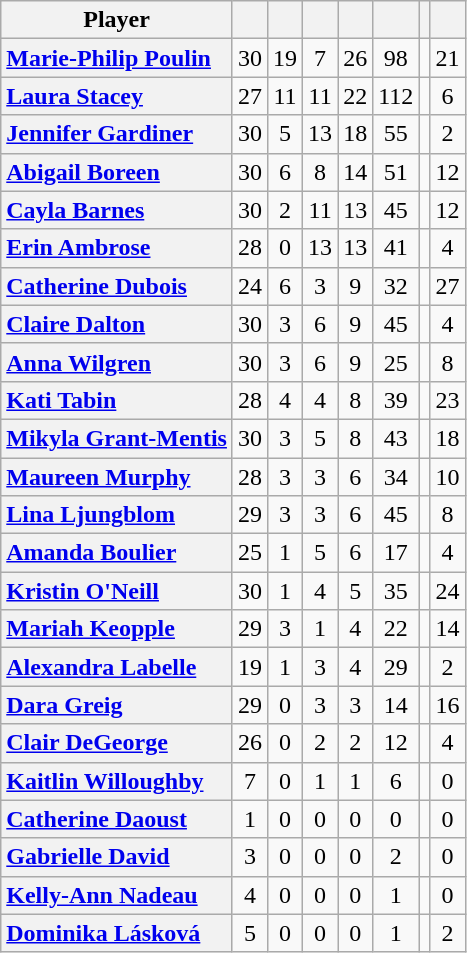<table class="wikitable sortable" style="text-align:center;">
<tr>
<th scope="col">Player</th>
<th scope="col"></th>
<th scope="col"></th>
<th scope="col"></th>
<th scope="col"></th>
<th scope="col"></th>
<th scope="col" data-sort-type="number"></th>
<th scope="col"></th>
</tr>
<tr>
<th scope="row" style="text-align:left;"><a href='#'>Marie-Philip Poulin</a></th>
<td>30</td>
<td>19</td>
<td>7</td>
<td>26</td>
<td>98</td>
<td></td>
<td>21</td>
</tr>
<tr>
<th scope="row" style="text-align:left;"><a href='#'>Laura Stacey</a></th>
<td>27</td>
<td>11</td>
<td>11</td>
<td>22</td>
<td>112</td>
<td></td>
<td>6</td>
</tr>
<tr>
<th scope="row" style="text-align:left;"><a href='#'>Jennifer Gardiner</a></th>
<td>30</td>
<td>5</td>
<td>13</td>
<td>18</td>
<td>55</td>
<td></td>
<td>2</td>
</tr>
<tr>
<th scope="row" style="text-align:left;"><a href='#'>Abigail Boreen</a></th>
<td>30</td>
<td>6</td>
<td>8</td>
<td>14</td>
<td>51</td>
<td></td>
<td>12</td>
</tr>
<tr>
<th scope="row" style="text-align:left;"><a href='#'>Cayla Barnes</a></th>
<td>30</td>
<td>2</td>
<td>11</td>
<td>13</td>
<td>45</td>
<td></td>
<td>12</td>
</tr>
<tr>
<th scope="row" style="text-align:left;"><a href='#'>Erin Ambrose</a></th>
<td>28</td>
<td>0</td>
<td>13</td>
<td>13</td>
<td>41</td>
<td></td>
<td>4</td>
</tr>
<tr>
<th scope="row" style="text-align:left;"><a href='#'>Catherine Dubois</a></th>
<td>24</td>
<td>6</td>
<td>3</td>
<td>9</td>
<td>32</td>
<td></td>
<td>27</td>
</tr>
<tr>
<th scope="row" style="text-align:left;"><a href='#'>Claire Dalton</a></th>
<td>30</td>
<td>3</td>
<td>6</td>
<td>9</td>
<td>45</td>
<td></td>
<td>4</td>
</tr>
<tr>
<th scope="row" style="text-align:left;"><a href='#'>Anna Wilgren</a></th>
<td>30</td>
<td>3</td>
<td>6</td>
<td>9</td>
<td>25</td>
<td></td>
<td>8</td>
</tr>
<tr>
<th scope="row" style="text-align:left;"><a href='#'>Kati Tabin</a></th>
<td>28</td>
<td>4</td>
<td>4</td>
<td>8</td>
<td>39</td>
<td></td>
<td>23</td>
</tr>
<tr>
<th scope="row" style="text-align:left;"><a href='#'>Mikyla Grant-Mentis</a></th>
<td>30</td>
<td>3</td>
<td>5</td>
<td>8</td>
<td>43</td>
<td></td>
<td>18</td>
</tr>
<tr>
<th scope="row" style="text-align:left;"><a href='#'>Maureen Murphy</a></th>
<td>28</td>
<td>3</td>
<td>3</td>
<td>6</td>
<td>34</td>
<td></td>
<td>10</td>
</tr>
<tr>
<th scope="row" style="text-align:left;"><a href='#'>Lina Ljungblom</a></th>
<td>29</td>
<td>3</td>
<td>3</td>
<td>6</td>
<td>45</td>
<td></td>
<td>8</td>
</tr>
<tr>
<th scope="row" style="text-align:left;"><a href='#'>Amanda Boulier</a></th>
<td>25</td>
<td>1</td>
<td>5</td>
<td>6</td>
<td>17</td>
<td></td>
<td>4</td>
</tr>
<tr>
<th scope="row" style="text-align:left;"><a href='#'>Kristin O'Neill</a></th>
<td>30</td>
<td>1</td>
<td>4</td>
<td>5</td>
<td>35</td>
<td></td>
<td>24</td>
</tr>
<tr>
<th scope="row" style="text-align:left;"><a href='#'>Mariah Keopple</a></th>
<td>29</td>
<td>3</td>
<td>1</td>
<td>4</td>
<td>22</td>
<td></td>
<td>14</td>
</tr>
<tr>
<th scope="row" style="text-align:left;"><a href='#'>Alexandra Labelle</a></th>
<td>19</td>
<td>1</td>
<td>3</td>
<td>4</td>
<td>29</td>
<td></td>
<td>2</td>
</tr>
<tr>
<th scope="row" style="text-align:left;"><a href='#'>Dara Greig</a></th>
<td>29</td>
<td>0</td>
<td>3</td>
<td>3</td>
<td>14</td>
<td></td>
<td>16</td>
</tr>
<tr>
<th scope="row" style="text-align:left;"><a href='#'>Clair DeGeorge</a></th>
<td>26</td>
<td>0</td>
<td>2</td>
<td>2</td>
<td>12</td>
<td></td>
<td>4</td>
</tr>
<tr>
<th scope="row" style="text-align:left;"><a href='#'>Kaitlin Willoughby</a></th>
<td>7</td>
<td>0</td>
<td>1</td>
<td>1</td>
<td>6</td>
<td></td>
<td>0</td>
</tr>
<tr>
<th scope="row" style="text-align:left;"><a href='#'>Catherine Daoust</a></th>
<td>1</td>
<td>0</td>
<td>0</td>
<td>0</td>
<td>0</td>
<td></td>
<td>0</td>
</tr>
<tr>
<th scope="row" style="text-align:left;"><a href='#'>Gabrielle David</a></th>
<td>3</td>
<td>0</td>
<td>0</td>
<td>0</td>
<td>2</td>
<td></td>
<td>0</td>
</tr>
<tr>
<th scope="row" style="text-align:left;"><a href='#'>Kelly-Ann Nadeau</a></th>
<td>4</td>
<td>0</td>
<td>0</td>
<td>0</td>
<td>1</td>
<td></td>
<td>0</td>
</tr>
<tr>
<th scope="row" style="text-align:left;"><a href='#'>Dominika Lásková</a></th>
<td>5</td>
<td>0</td>
<td>0</td>
<td>0</td>
<td>1</td>
<td></td>
<td>2</td>
</tr>
</table>
